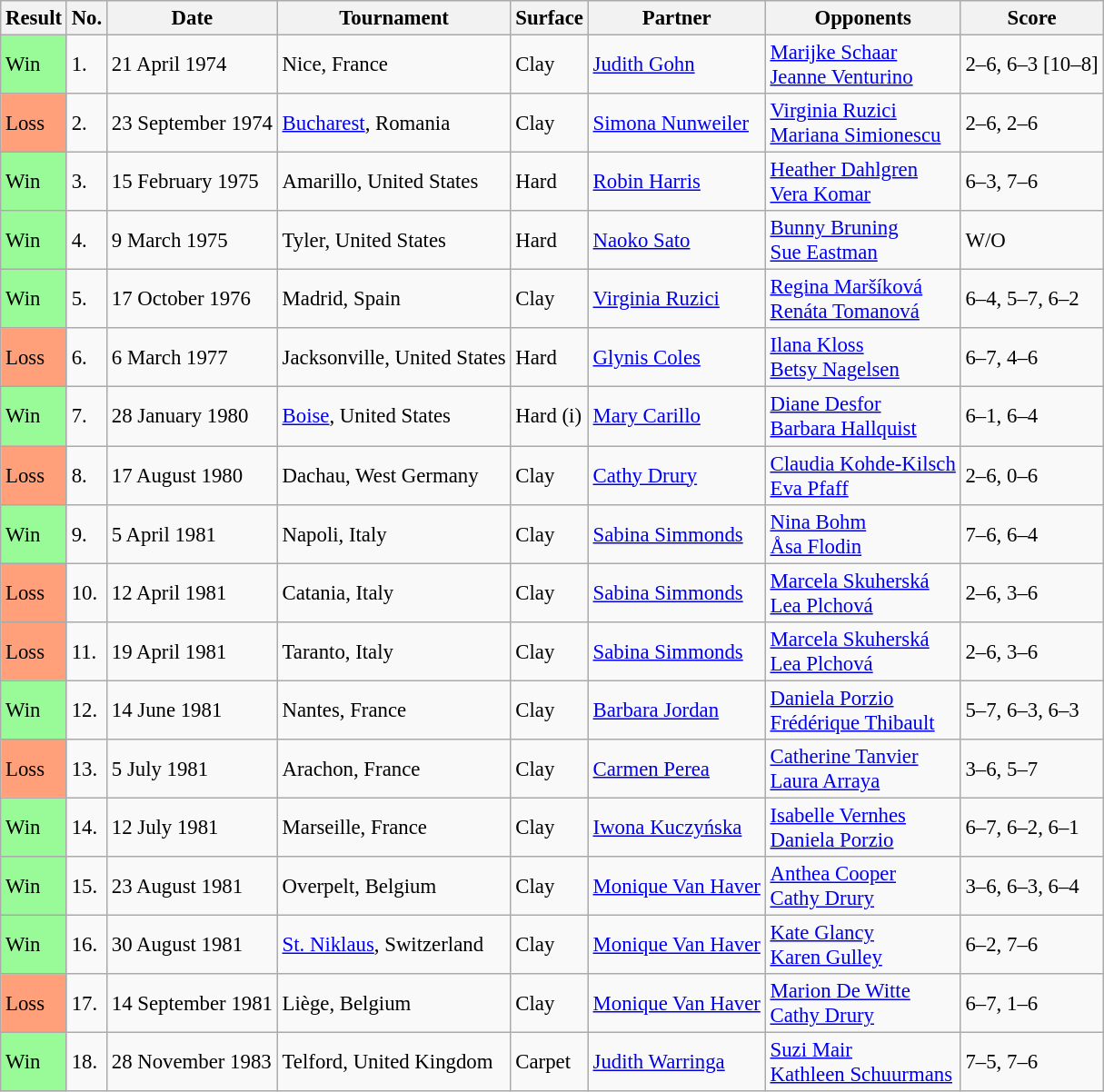<table class="sortable wikitable" style="font-size:95%">
<tr>
<th>Result</th>
<th>No.</th>
<th>Date</th>
<th>Tournament</th>
<th>Surface</th>
<th>Partner</th>
<th>Opponents</th>
<th>Score</th>
</tr>
<tr>
<td style="background:#98fb98;">Win</td>
<td>1.</td>
<td>21 April 1974</td>
<td>Nice, France</td>
<td>Clay</td>
<td> <a href='#'>Judith Gohn</a></td>
<td> <a href='#'>Marijke Schaar</a> <br>  <a href='#'>Jeanne Venturino</a></td>
<td>2–6, 6–3 [10–8]</td>
</tr>
<tr>
<td style="background:#ffa07a;">Loss</td>
<td>2.</td>
<td>23 September 1974</td>
<td><a href='#'>Bucharest</a>, Romania</td>
<td>Clay</td>
<td> <a href='#'>Simona Nunweiler</a></td>
<td> <a href='#'>Virginia Ruzici</a> <br>  <a href='#'>Mariana Simionescu</a></td>
<td>2–6, 2–6</td>
</tr>
<tr>
<td style="background:#98fb98;">Win</td>
<td>3.</td>
<td>15 February 1975</td>
<td>Amarillo, United States</td>
<td>Hard</td>
<td> <a href='#'>Robin Harris</a></td>
<td> <a href='#'>Heather Dahlgren</a> <br>  <a href='#'>Vera Komar</a></td>
<td>6–3, 7–6</td>
</tr>
<tr>
<td style="background:#98fb98;">Win</td>
<td>4.</td>
<td>9 March 1975</td>
<td>Tyler, United States</td>
<td>Hard</td>
<td> <a href='#'>Naoko Sato</a></td>
<td> <a href='#'>Bunny Bruning</a> <br>  <a href='#'>Sue Eastman</a></td>
<td>W/O</td>
</tr>
<tr>
<td style="background:#98fb98;">Win</td>
<td>5.</td>
<td>17 October 1976</td>
<td>Madrid, Spain</td>
<td>Clay</td>
<td> <a href='#'>Virginia Ruzici</a></td>
<td> <a href='#'>Regina Maršíková</a> <br>  <a href='#'>Renáta Tomanová</a></td>
<td>6–4, 5–7, 6–2</td>
</tr>
<tr>
<td style="background:#ffa07a;">Loss</td>
<td>6.</td>
<td>6 March 1977</td>
<td>Jacksonville, United States</td>
<td>Hard</td>
<td> <a href='#'>Glynis Coles</a></td>
<td> <a href='#'>Ilana Kloss</a> <br>  <a href='#'>Betsy Nagelsen</a></td>
<td>6–7, 4–6</td>
</tr>
<tr>
<td style="background:#98fb98;">Win</td>
<td>7.</td>
<td>28 January 1980</td>
<td><a href='#'>Boise</a>, United States</td>
<td>Hard (i)</td>
<td> <a href='#'>Mary Carillo</a></td>
<td> <a href='#'>Diane Desfor</a> <br>  <a href='#'>Barbara Hallquist</a></td>
<td>6–1, 6–4</td>
</tr>
<tr>
<td style="background:#ffa07a;">Loss</td>
<td>8.</td>
<td>17 August 1980</td>
<td>Dachau, West Germany</td>
<td>Clay</td>
<td> <a href='#'>Cathy Drury</a></td>
<td> <a href='#'>Claudia Kohde-Kilsch</a> <br>  <a href='#'>Eva Pfaff</a></td>
<td>2–6, 0–6</td>
</tr>
<tr>
<td style="background:#98fb98;">Win</td>
<td>9.</td>
<td>5 April 1981</td>
<td>Napoli, Italy</td>
<td>Clay</td>
<td> <a href='#'>Sabina Simmonds</a></td>
<td> <a href='#'>Nina Bohm</a> <br>  <a href='#'>Åsa Flodin</a></td>
<td>7–6, 6–4</td>
</tr>
<tr>
<td style="background:#ffa07a;">Loss</td>
<td>10.</td>
<td>12 April 1981</td>
<td>Catania, Italy</td>
<td>Clay</td>
<td> <a href='#'>Sabina Simmonds</a></td>
<td> <a href='#'>Marcela Skuherská</a><br>  <a href='#'>Lea Plchová</a></td>
<td>2–6, 3–6</td>
</tr>
<tr>
<td style="background:#ffa07a;">Loss</td>
<td>11.</td>
<td>19 April 1981</td>
<td>Taranto, Italy</td>
<td>Clay</td>
<td> <a href='#'>Sabina Simmonds</a></td>
<td> <a href='#'>Marcela Skuherská</a><br>  <a href='#'>Lea Plchová</a></td>
<td>2–6, 3–6</td>
</tr>
<tr>
<td style="background:#98fb98;">Win</td>
<td>12.</td>
<td>14 June 1981</td>
<td>Nantes, France</td>
<td>Clay</td>
<td> <a href='#'>Barbara Jordan</a></td>
<td> <a href='#'>Daniela Porzio</a><br>  <a href='#'>Frédérique Thibault</a></td>
<td>5–7, 6–3, 6–3</td>
</tr>
<tr>
<td style="background:#ffa07a;">Loss</td>
<td>13.</td>
<td>5 July 1981</td>
<td>Arachon, France</td>
<td>Clay</td>
<td> <a href='#'>Carmen Perea</a></td>
<td> <a href='#'>Catherine Tanvier</a><br>  <a href='#'>Laura Arraya</a></td>
<td>3–6, 5–7</td>
</tr>
<tr>
<td style="background:#98fb98;">Win</td>
<td>14.</td>
<td>12 July 1981</td>
<td>Marseille, France</td>
<td>Clay</td>
<td> <a href='#'>Iwona Kuczyńska</a></td>
<td> <a href='#'>Isabelle Vernhes</a><br>  <a href='#'>Daniela Porzio</a></td>
<td>6–7, 6–2, 6–1</td>
</tr>
<tr>
<td style="background:#98fb98;">Win</td>
<td>15.</td>
<td>23 August 1981</td>
<td>Overpelt, Belgium</td>
<td>Clay</td>
<td> <a href='#'>Monique Van Haver</a></td>
<td> <a href='#'>Anthea Cooper</a><br>  <a href='#'>Cathy Drury</a></td>
<td>3–6, 6–3, 6–4</td>
</tr>
<tr>
<td style="background:#98fb98;">Win</td>
<td>16.</td>
<td>30 August 1981</td>
<td><a href='#'>St. Niklaus</a>, Switzerland</td>
<td>Clay</td>
<td> <a href='#'>Monique Van Haver</a></td>
<td> <a href='#'>Kate Glancy</a><br>  <a href='#'>Karen Gulley</a></td>
<td>6–2, 7–6</td>
</tr>
<tr>
<td style="background:#ffa07a;">Loss</td>
<td>17.</td>
<td>14 September 1981</td>
<td>Liège, Belgium</td>
<td>Clay</td>
<td> <a href='#'>Monique Van Haver</a></td>
<td> <a href='#'>Marion De Witte</a><br>  <a href='#'>Cathy Drury</a></td>
<td>6–7, 1–6</td>
</tr>
<tr>
<td style="background:#98fb98;">Win</td>
<td>18.</td>
<td>28 November 1983</td>
<td>Telford, United Kingdom</td>
<td>Carpet</td>
<td> <a href='#'>Judith Warringa</a></td>
<td> <a href='#'>Suzi Mair</a><br>  <a href='#'>Kathleen Schuurmans</a></td>
<td>7–5, 7–6</td>
</tr>
</table>
